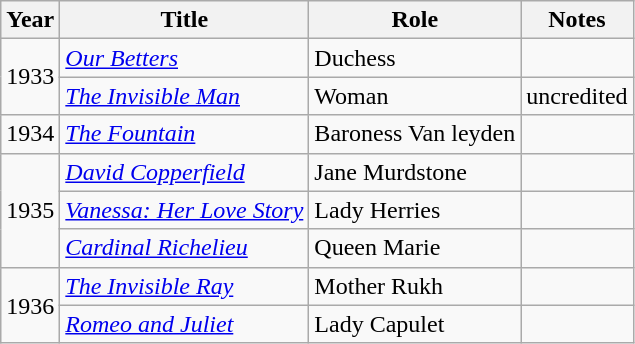<table class="wikitable">
<tr>
<th>Year</th>
<th>Title</th>
<th>Role</th>
<th>Notes</th>
</tr>
<tr>
<td rowspan=2>1933</td>
<td><em><a href='#'>Our Betters</a></em></td>
<td>Duchess</td>
<td></td>
</tr>
<tr>
<td><em><a href='#'>The Invisible Man</a></em></td>
<td>Woman</td>
<td>uncredited</td>
</tr>
<tr>
<td>1934</td>
<td><em><a href='#'>The Fountain</a></em></td>
<td>Baroness Van leyden</td>
<td></td>
</tr>
<tr>
<td rowspan=3>1935</td>
<td><em><a href='#'>David Copperfield</a></em></td>
<td>Jane Murdstone</td>
<td></td>
</tr>
<tr>
<td><em><a href='#'>Vanessa: Her Love Story</a></em></td>
<td>Lady Herries</td>
<td></td>
</tr>
<tr>
<td><em><a href='#'>Cardinal Richelieu</a></em></td>
<td>Queen Marie</td>
<td></td>
</tr>
<tr>
<td rowspan=2>1936</td>
<td><em><a href='#'>The Invisible Ray</a></em></td>
<td>Mother Rukh</td>
<td></td>
</tr>
<tr>
<td><em><a href='#'>Romeo and Juliet</a></em></td>
<td>Lady Capulet</td>
<td></td>
</tr>
</table>
